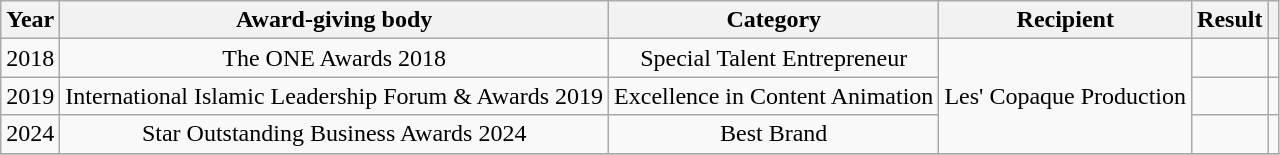<table class="wikitable" style="text-align:center">
<tr>
<th>Year</th>
<th>Award-giving body</th>
<th>Category</th>
<th>Recipient</th>
<th>Result</th>
<th></th>
</tr>
<tr>
<td>2018</td>
<td>The ONE Awards 2018</td>
<td>Special Talent Entrepreneur</td>
<td rowspan="3">Les' Copaque Production</td>
<td></td>
<td></td>
</tr>
<tr>
<td>2019</td>
<td>International Islamic Leadership Forum & Awards 2019</td>
<td>Excellence in Content Animation</td>
<td></td>
<td></td>
</tr>
<tr>
<td>2024</td>
<td>Star Outstanding Business Awards 2024</td>
<td>Best Brand</td>
<td></td>
<td></td>
</tr>
<tr>
</tr>
</table>
